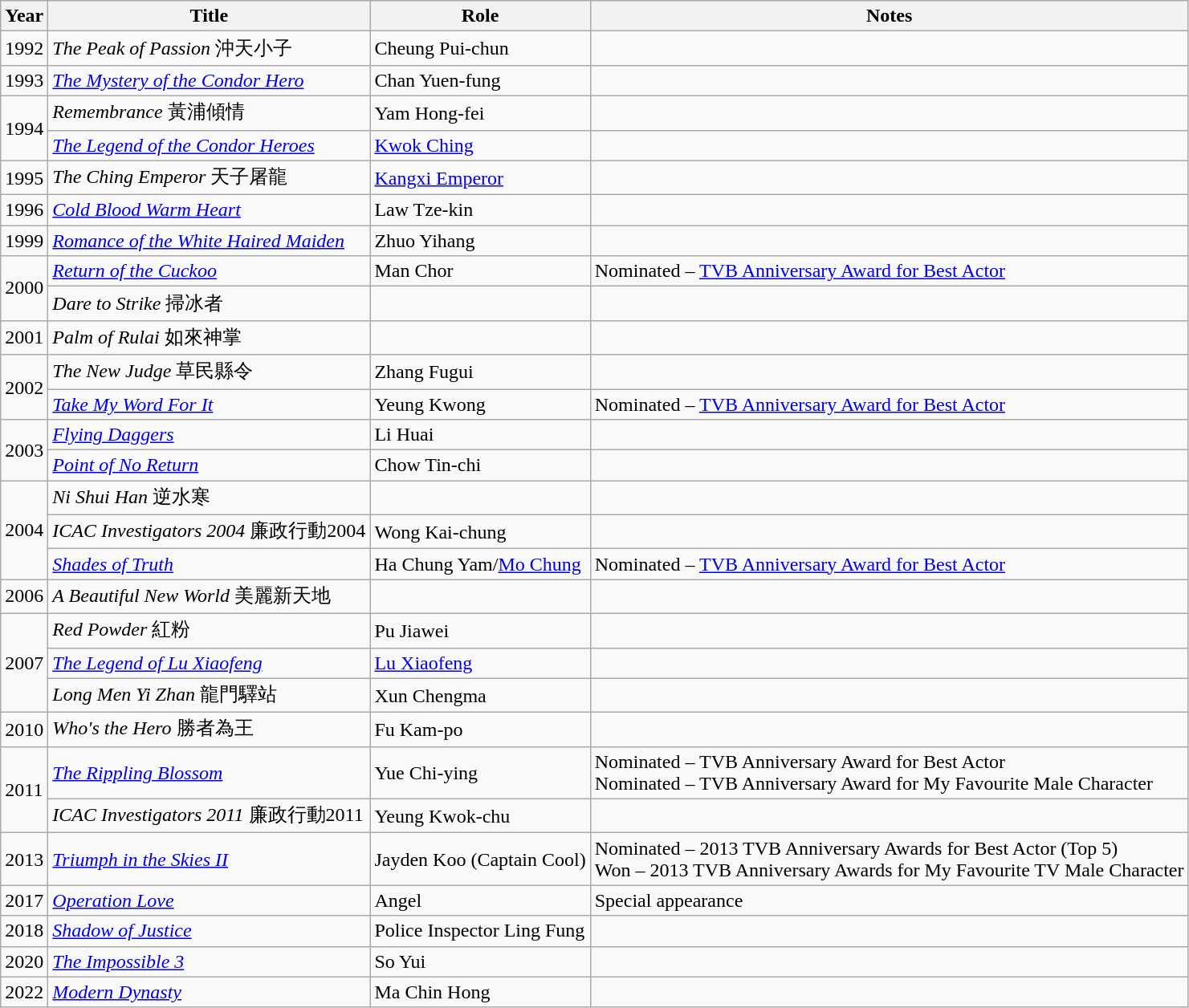<table class="wikitable sortable">
<tr>
<th>Year</th>
<th>Title</th>
<th>Role</th>
<th class="unsortable">Notes</th>
</tr>
<tr>
<td>1992</td>
<td><em>The Peak of Passion</em> 沖天小子</td>
<td>Cheung Pui-chun</td>
<td></td>
</tr>
<tr>
<td>1993</td>
<td><em><a href='#'>The Mystery of the Condor Hero</a></em></td>
<td>Chan Yuen-fung</td>
<td></td>
</tr>
<tr>
<td rowspan=2>1994</td>
<td><em>Remembrance</em> 黃浦傾情</td>
<td>Yam Hong-fei</td>
<td></td>
</tr>
<tr>
<td><em><a href='#'>The Legend of the Condor Heroes</a></em></td>
<td><a href='#'>Kwok Ching</a></td>
<td></td>
</tr>
<tr>
<td>1995</td>
<td><em>The Ching Emperor</em> 天子屠龍</td>
<td><a href='#'>Kangxi Emperor</a></td>
<td></td>
</tr>
<tr>
<td>1996</td>
<td><em><a href='#'>Cold Blood Warm Heart</a></em></td>
<td>Law Tze-kin</td>
<td></td>
</tr>
<tr>
<td>1999</td>
<td><em><a href='#'>Romance of the White Haired Maiden</a></em></td>
<td>Zhuo Yihang</td>
<td></td>
</tr>
<tr>
<td rowspan=2>2000</td>
<td><em><a href='#'>Return of the Cuckoo</a></em></td>
<td>Man Chor</td>
<td>Nominated – <a href='#'>TVB Anniversary Award for Best Actor</a></td>
</tr>
<tr>
<td><em>Dare to Strike</em> 掃冰者</td>
<td></td>
<td></td>
</tr>
<tr>
<td>2001</td>
<td><em>Palm of Rulai</em> 如來神掌</td>
<td></td>
<td></td>
</tr>
<tr>
<td rowspan=2>2002</td>
<td><em>The New Judge</em> 草民縣令</td>
<td>Zhang Fugui</td>
<td></td>
</tr>
<tr>
<td><em><a href='#'>Take My Word For It</a></em></td>
<td>Yeung Kwong</td>
<td>Nominated – <a href='#'>TVB Anniversary Award for Best Actor</a></td>
</tr>
<tr>
<td rowspan=2>2003</td>
<td><em><a href='#'>Flying Daggers</a></em></td>
<td>Li Huai</td>
<td></td>
</tr>
<tr>
<td><em><a href='#'>Point of No Return</a></em></td>
<td>Chow Tin-chi</td>
<td></td>
</tr>
<tr>
<td rowspan=3>2004</td>
<td><em>Ni Shui Han</em> 逆水寒</td>
<td></td>
<td></td>
</tr>
<tr>
<td><em>ICAC Investigators 2004</em> 廉政行動2004</td>
<td>Wong Kai-chung</td>
<td></td>
</tr>
<tr>
<td><em><a href='#'>Shades of Truth</a></em></td>
<td>Ha Chung Yam/<a href='#'>Mo Chung</a></td>
<td>Nominated – <a href='#'>TVB Anniversary Award for Best Actor</a></td>
</tr>
<tr>
<td>2006</td>
<td><em>A Beautiful New World</em> 美麗新天地</td>
<td></td>
<td></td>
</tr>
<tr>
<td rowspan=3>2007</td>
<td><em>Red Powder</em> 紅粉</td>
<td>Pu Jiawei</td>
<td></td>
</tr>
<tr>
<td><em><a href='#'>The Legend of Lu Xiaofeng</a></em></td>
<td><a href='#'>Lu Xiaofeng</a></td>
<td></td>
</tr>
<tr>
<td><em>Long Men Yi Zhan</em> 龍門驛站</td>
<td>Xun Chengma</td>
<td></td>
</tr>
<tr>
<td>2010</td>
<td><em>Who's the Hero</em> 勝者為王</td>
<td>Fu Kam-po</td>
<td></td>
</tr>
<tr>
<td rowspan=2>2011</td>
<td><em><a href='#'>The Rippling Blossom</a></em></td>
<td>Yue Chi-ying</td>
<td>Nominated – TVB Anniversary Award for Best Actor <br> Nominated – TVB Anniversary Award for My Favourite Male Character</td>
</tr>
<tr>
<td><em>ICAC Investigators 2011</em> 廉政行動2011</td>
<td>Yeung Kwok-chu</td>
<td></td>
</tr>
<tr>
<td>2013</td>
<td><em><a href='#'>Triumph in the Skies II</a></em></td>
<td>Jayden Koo (Captain Cool)</td>
<td>Nominated – 2013 TVB Anniversary Awards for Best Actor (Top 5) <br> Won – 2013 TVB Anniversary Awards for My Favourite TV Male Character</td>
</tr>
<tr>
<td>2017</td>
<td><em><a href='#'>Operation Love</a></em></td>
<td>Angel</td>
<td>Special appearance</td>
</tr>
<tr>
<td>2018</td>
<td><em><a href='#'>Shadow of Justice</a></em></td>
<td>Police Inspector Ling Fung</td>
<td></td>
</tr>
<tr>
<td>2020</td>
<td><em><a href='#'>The Impossible 3</a></em></td>
<td>So Yui</td>
<td></td>
</tr>
<tr>
<td>2022</td>
<td><em><a href='#'>Modern Dynasty</a></em></td>
<td>Ma Chin Hong</td>
<td></td>
</tr>
</table>
